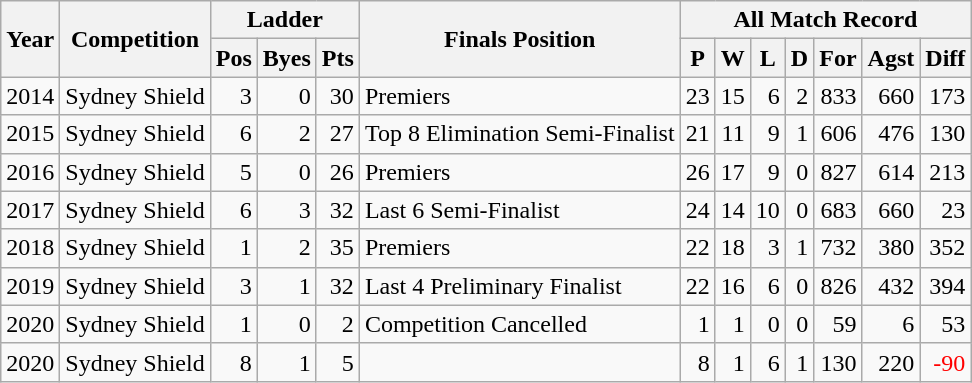<table class="wikitable" width="auto" style="text-align: right">
<tr>
<th rowspan=2>Year</th>
<th rowspan=2>Competition</th>
<th colspan=3>Ladder</th>
<th rowspan=2>Finals Position</th>
<th colspan=7>All Match Record</th>
</tr>
<tr>
<th>Pos</th>
<th>Byes</th>
<th>Pts</th>
<th>P</th>
<th>W</th>
<th>L</th>
<th>D</th>
<th>For</th>
<th>Agst</th>
<th>Diff</th>
</tr>
<tr>
<td>2014</td>
<td align=center>Sydney Shield</td>
<td>3</td>
<td>0</td>
<td>30</td>
<td align=left> Premiers</td>
<td>23</td>
<td>15</td>
<td>6</td>
<td>2</td>
<td>833</td>
<td>660</td>
<td>173</td>
</tr>
<tr>
<td>2015</td>
<td align=center>Sydney Shield</td>
<td>6</td>
<td>2</td>
<td>27</td>
<td align=left>Top 8 Elimination Semi-Finalist</td>
<td>21</td>
<td>11</td>
<td>9</td>
<td>1</td>
<td>606</td>
<td>476</td>
<td>130</td>
</tr>
<tr>
<td>2016</td>
<td align=center>Sydney Shield</td>
<td>5</td>
<td>0</td>
<td>26</td>
<td align=left> Premiers</td>
<td>26</td>
<td>17</td>
<td>9</td>
<td>0</td>
<td>827</td>
<td>614</td>
<td>213</td>
</tr>
<tr>
<td>2017</td>
<td align=center>Sydney Shield</td>
<td>6</td>
<td>3</td>
<td>32</td>
<td align=left>Last 6 Semi-Finalist</td>
<td>24</td>
<td>14</td>
<td>10</td>
<td>0</td>
<td>683</td>
<td>660</td>
<td>23</td>
</tr>
<tr>
<td>2018</td>
<td align=center>Sydney Shield</td>
<td>1</td>
<td>2</td>
<td>35</td>
<td align=left> Premiers</td>
<td>22</td>
<td>18</td>
<td>3</td>
<td>1</td>
<td>732</td>
<td>380</td>
<td>352</td>
</tr>
<tr>
<td>2019</td>
<td align=center>Sydney Shield</td>
<td>3</td>
<td>1</td>
<td>32</td>
<td align=left>Last 4 Preliminary Finalist</td>
<td>22</td>
<td>16</td>
<td>6</td>
<td>0</td>
<td>826</td>
<td>432</td>
<td>394</td>
</tr>
<tr>
<td>2020</td>
<td align=center>Sydney Shield</td>
<td>1</td>
<td>0</td>
<td>2</td>
<td align=left>Competition Cancelled</td>
<td>1</td>
<td>1</td>
<td>0</td>
<td>0</td>
<td>59</td>
<td>6</td>
<td>53</td>
</tr>
<tr>
<td>2020</td>
<td align=center>Sydney Shield</td>
<td>8</td>
<td>1</td>
<td>5</td>
<td align=left></td>
<td>8</td>
<td>1</td>
<td>6</td>
<td>1</td>
<td>130</td>
<td>220</td>
<td style="color:red;">-90</td>
</tr>
</table>
